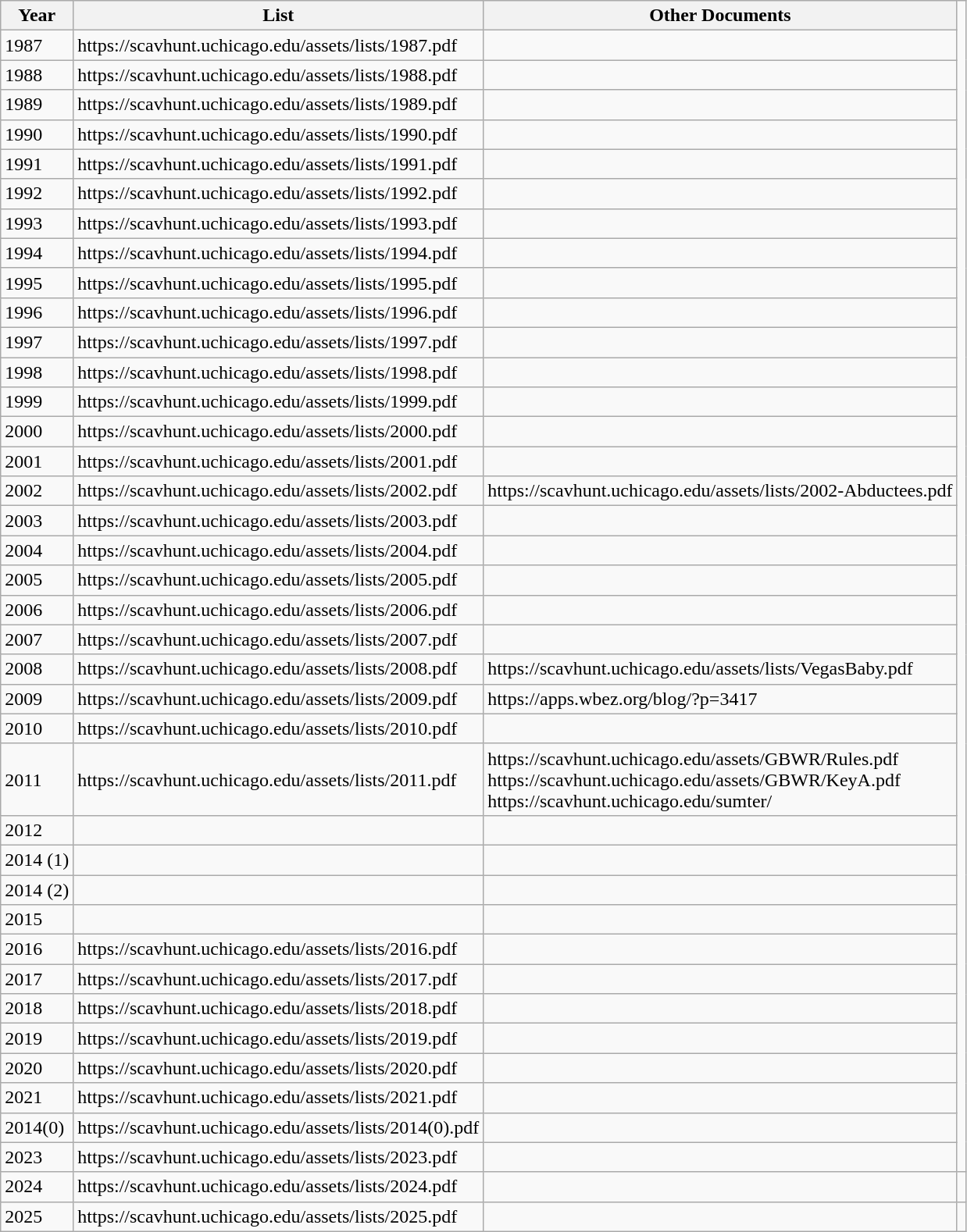<table class="wikitable">
<tr>
<th>Year</th>
<th>List</th>
<th>Other Documents</th>
</tr>
<tr>
<td>1987</td>
<td>https://scavhunt.uchicago.edu/assets/lists/1987.pdf</td>
<td></td>
</tr>
<tr>
<td>1988</td>
<td>https://scavhunt.uchicago.edu/assets/lists/1988.pdf</td>
<td></td>
</tr>
<tr>
<td>1989</td>
<td>https://scavhunt.uchicago.edu/assets/lists/1989.pdf</td>
<td></td>
</tr>
<tr>
<td>1990</td>
<td>https://scavhunt.uchicago.edu/assets/lists/1990.pdf</td>
<td></td>
</tr>
<tr>
<td>1991</td>
<td>https://scavhunt.uchicago.edu/assets/lists/1991.pdf</td>
<td></td>
</tr>
<tr>
<td>1992</td>
<td>https://scavhunt.uchicago.edu/assets/lists/1992.pdf</td>
<td></td>
</tr>
<tr>
<td>1993</td>
<td>https://scavhunt.uchicago.edu/assets/lists/1993.pdf</td>
<td></td>
</tr>
<tr>
<td>1994</td>
<td>https://scavhunt.uchicago.edu/assets/lists/1994.pdf</td>
<td></td>
</tr>
<tr>
<td>1995</td>
<td>https://scavhunt.uchicago.edu/assets/lists/1995.pdf</td>
<td></td>
</tr>
<tr>
<td>1996</td>
<td>https://scavhunt.uchicago.edu/assets/lists/1996.pdf</td>
<td></td>
</tr>
<tr>
<td>1997</td>
<td>https://scavhunt.uchicago.edu/assets/lists/1997.pdf</td>
<td></td>
</tr>
<tr>
<td>1998</td>
<td>https://scavhunt.uchicago.edu/assets/lists/1998.pdf</td>
<td></td>
</tr>
<tr>
<td>1999</td>
<td>https://scavhunt.uchicago.edu/assets/lists/1999.pdf</td>
<td></td>
</tr>
<tr>
<td>2000</td>
<td>https://scavhunt.uchicago.edu/assets/lists/2000.pdf</td>
<td></td>
</tr>
<tr>
<td>2001</td>
<td>https://scavhunt.uchicago.edu/assets/lists/2001.pdf</td>
<td></td>
</tr>
<tr>
<td>2002</td>
<td>https://scavhunt.uchicago.edu/assets/lists/2002.pdf</td>
<td>https://scavhunt.uchicago.edu/assets/lists/2002-Abductees.pdf</td>
</tr>
<tr>
<td>2003</td>
<td>https://scavhunt.uchicago.edu/assets/lists/2003.pdf</td>
<td></td>
</tr>
<tr>
<td>2004</td>
<td>https://scavhunt.uchicago.edu/assets/lists/2004.pdf</td>
<td></td>
</tr>
<tr>
<td>2005</td>
<td>https://scavhunt.uchicago.edu/assets/lists/2005.pdf</td>
<td></td>
</tr>
<tr>
<td>2006</td>
<td>https://scavhunt.uchicago.edu/assets/lists/2006.pdf</td>
<td></td>
</tr>
<tr>
<td>2007</td>
<td>https://scavhunt.uchicago.edu/assets/lists/2007.pdf</td>
<td></td>
</tr>
<tr>
<td>2008</td>
<td>https://scavhunt.uchicago.edu/assets/lists/2008.pdf</td>
<td>https://scavhunt.uchicago.edu/assets/lists/VegasBaby.pdf</td>
</tr>
<tr>
<td>2009</td>
<td>https://scavhunt.uchicago.edu/assets/lists/2009.pdf</td>
<td>https://apps.wbez.org/blog/?p=3417</td>
</tr>
<tr>
<td>2010</td>
<td>https://scavhunt.uchicago.edu/assets/lists/2010.pdf</td>
<td></td>
</tr>
<tr>
<td>2011</td>
<td>https://scavhunt.uchicago.edu/assets/lists/2011.pdf</td>
<td>https://scavhunt.uchicago.edu/assets/GBWR/Rules.pdf<br>https://scavhunt.uchicago.edu/assets/GBWR/KeyA.pdf<br>https://scavhunt.uchicago.edu/sumter/</td>
</tr>
<tr>
<td>2012</td>
<td></td>
<td></td>
</tr>
<tr>
<td>2014 (1)</td>
<td></td>
<td></td>
</tr>
<tr>
<td>2014 (2)</td>
<td></td>
<td></td>
</tr>
<tr>
<td>2015</td>
<td></td>
<td></td>
</tr>
<tr>
<td>2016</td>
<td>https://scavhunt.uchicago.edu/assets/lists/2016.pdf</td>
<td></td>
</tr>
<tr>
<td>2017</td>
<td>https://scavhunt.uchicago.edu/assets/lists/2017.pdf</td>
<td></td>
</tr>
<tr>
<td>2018</td>
<td>https://scavhunt.uchicago.edu/assets/lists/2018.pdf</td>
<td></td>
</tr>
<tr>
<td>2019</td>
<td>https://scavhunt.uchicago.edu/assets/lists/2019.pdf</td>
<td></td>
</tr>
<tr>
<td>2020</td>
<td>https://scavhunt.uchicago.edu/assets/lists/2020.pdf</td>
<td></td>
</tr>
<tr>
<td>2021</td>
<td>https://scavhunt.uchicago.edu/assets/lists/2021.pdf</td>
<td></td>
</tr>
<tr>
<td>2014(0)</td>
<td>https://scavhunt.uchicago.edu/assets/lists/2014(0).pdf</td>
<td></td>
</tr>
<tr>
<td>2023</td>
<td>https://scavhunt.uchicago.edu/assets/lists/2023.pdf</td>
<td></td>
</tr>
<tr>
<td>2024</td>
<td>https://scavhunt.uchicago.edu/assets/lists/2024.pdf</td>
<td></td>
<td></td>
</tr>
<tr>
<td>2025</td>
<td>https://scavhunt.uchicago.edu/assets/lists/2025.pdf</td>
<td></td>
</tr>
</table>
